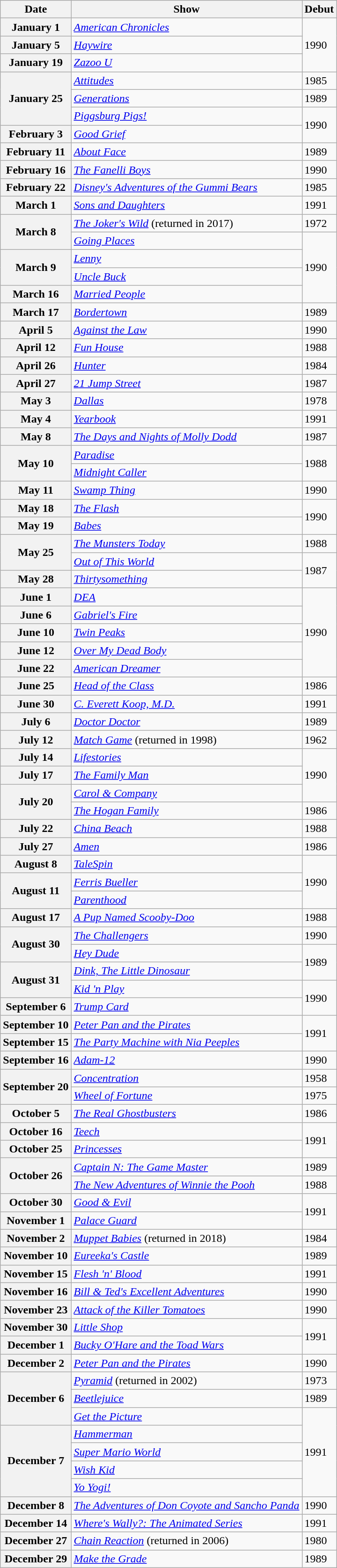<table class="wikitable sortable">
<tr>
<th>Date</th>
<th>Show</th>
<th>Debut</th>
</tr>
<tr>
<th>January 1</th>
<td><em><a href='#'>American Chronicles</a></em></td>
<td rowspan="3">1990</td>
</tr>
<tr>
<th>January 5</th>
<td><em><a href='#'>Haywire</a></em></td>
</tr>
<tr>
<th>January 19</th>
<td><em><a href='#'>Zazoo U</a></em></td>
</tr>
<tr>
<th rowspan="3">January 25</th>
<td><em><a href='#'>Attitudes</a></em></td>
<td>1985</td>
</tr>
<tr>
<td><em><a href='#'>Generations</a></em></td>
<td>1989</td>
</tr>
<tr>
<td><em><a href='#'>Piggsburg Pigs!</a></em></td>
<td rowspan="2">1990</td>
</tr>
<tr>
<th>February 3</th>
<td><em><a href='#'>Good Grief</a></em></td>
</tr>
<tr>
<th>February 11</th>
<td><em><a href='#'>About Face</a></em></td>
<td>1989</td>
</tr>
<tr>
<th>February 16</th>
<td><em><a href='#'>The Fanelli Boys</a></em></td>
<td>1990</td>
</tr>
<tr>
<th>February 22</th>
<td><em><a href='#'>Disney's Adventures of the Gummi Bears</a></em></td>
<td>1985</td>
</tr>
<tr>
<th>March 1</th>
<td><em><a href='#'>Sons and Daughters</a></em></td>
<td>1991</td>
</tr>
<tr>
<th rowspan="2">March 8</th>
<td><em><a href='#'>The Joker's Wild</a></em> (returned in 2017)</td>
<td>1972</td>
</tr>
<tr>
<td><em><a href='#'>Going Places</a></em></td>
<td rowspan="4">1990</td>
</tr>
<tr>
<th rowspan="2">March 9</th>
<td><em><a href='#'>Lenny</a></em></td>
</tr>
<tr>
<td><em><a href='#'>Uncle Buck</a></em></td>
</tr>
<tr>
<th>March 16</th>
<td><em><a href='#'>Married People</a></em></td>
</tr>
<tr>
<th>March 17</th>
<td><em><a href='#'>Bordertown</a></em></td>
<td>1989</td>
</tr>
<tr>
<th>April 5</th>
<td><em><a href='#'>Against the Law</a></em></td>
<td>1990</td>
</tr>
<tr>
<th>April 12</th>
<td><em><a href='#'>Fun House</a></em></td>
<td>1988</td>
</tr>
<tr>
<th>April 26</th>
<td><em><a href='#'>Hunter</a></em></td>
<td>1984</td>
</tr>
<tr>
<th>April 27</th>
<td><em><a href='#'>21 Jump Street</a></em></td>
<td>1987</td>
</tr>
<tr>
<th>May 3</th>
<td><em><a href='#'>Dallas</a></em></td>
<td>1978</td>
</tr>
<tr>
<th>May 4</th>
<td><em><a href='#'>Yearbook</a></em></td>
<td>1991</td>
</tr>
<tr>
<th>May 8</th>
<td><em><a href='#'>The Days and Nights of Molly Dodd</a></em></td>
<td>1987</td>
</tr>
<tr>
<th rowspan="2">May 10</th>
<td><em><a href='#'>Paradise</a></em></td>
<td rowspan="2">1988</td>
</tr>
<tr>
<td><em><a href='#'>Midnight Caller</a></em></td>
</tr>
<tr>
<th>May 11</th>
<td><em><a href='#'>Swamp Thing</a></em></td>
<td>1990</td>
</tr>
<tr>
<th>May 18</th>
<td><em><a href='#'>The Flash</a></em></td>
<td rowspan="2">1990</td>
</tr>
<tr>
<th>May 19</th>
<td><em><a href='#'>Babes</a></em></td>
</tr>
<tr>
<th rowspan="2">May 25</th>
<td><em><a href='#'>The Munsters Today</a></em></td>
<td>1988</td>
</tr>
<tr>
<td><em><a href='#'>Out of This World</a></em></td>
<td rowspan="2">1987</td>
</tr>
<tr>
<th>May 28</th>
<td><em><a href='#'>Thirtysomething</a></em></td>
</tr>
<tr>
<th>June 1</th>
<td><em><a href='#'>DEA</a></em></td>
<td rowspan="5">1990</td>
</tr>
<tr>
<th>June 6</th>
<td><em><a href='#'>Gabriel's Fire</a></em></td>
</tr>
<tr>
<th>June 10</th>
<td><em><a href='#'>Twin Peaks</a></em></td>
</tr>
<tr>
<th>June 12</th>
<td><em><a href='#'>Over My Dead Body</a></em></td>
</tr>
<tr>
<th>June 22</th>
<td><em><a href='#'>American Dreamer</a></em></td>
</tr>
<tr>
<th>June 25</th>
<td><em><a href='#'>Head of the Class</a></em></td>
<td>1986</td>
</tr>
<tr>
<th>June 30</th>
<td><em><a href='#'>C. Everett Koop, M.D.</a></em></td>
<td>1991</td>
</tr>
<tr>
<th>July 6</th>
<td><em><a href='#'>Doctor Doctor</a></em></td>
<td>1989</td>
</tr>
<tr>
<th>July 12</th>
<td><em><a href='#'>Match Game</a></em> (returned in 1998)</td>
<td>1962</td>
</tr>
<tr>
<th>July 14</th>
<td><em><a href='#'>Lifestories</a></em></td>
<td rowspan="3">1990</td>
</tr>
<tr>
<th>July 17</th>
<td><em><a href='#'>The Family Man</a></em></td>
</tr>
<tr>
<th rowspan="2">July 20</th>
<td><em><a href='#'>Carol & Company</a></em></td>
</tr>
<tr>
<td><em><a href='#'>The Hogan Family</a></em></td>
<td>1986</td>
</tr>
<tr>
<th>July 22</th>
<td><em><a href='#'>China Beach</a></em></td>
<td>1988</td>
</tr>
<tr>
<th>July 27</th>
<td><em><a href='#'>Amen</a></em></td>
<td>1986</td>
</tr>
<tr>
<th>August 8</th>
<td><em><a href='#'>TaleSpin</a></em></td>
<td rowspan="3">1990</td>
</tr>
<tr>
<th rowspan="2">August 11</th>
<td><em><a href='#'>Ferris Bueller</a></em></td>
</tr>
<tr>
<td><em><a href='#'>Parenthood</a></em></td>
</tr>
<tr>
<th>August 17</th>
<td><em><a href='#'>A Pup Named Scooby-Doo</a></em></td>
<td>1988</td>
</tr>
<tr>
<th rowspan="2">August 30</th>
<td><em><a href='#'>The Challengers</a></em></td>
<td>1990</td>
</tr>
<tr>
<td><em><a href='#'>Hey Dude</a></em></td>
<td rowspan="2">1989</td>
</tr>
<tr>
<th rowspan="2">August 31</th>
<td><em><a href='#'>Dink, The Little Dinosaur</a></em></td>
</tr>
<tr>
<td><em><a href='#'>Kid 'n Play</a></em></td>
<td rowspan="2">1990</td>
</tr>
<tr>
<th>September 6</th>
<td><em><a href='#'>Trump Card</a></em></td>
</tr>
<tr>
<th>September 10</th>
<td><em><a href='#'>Peter Pan and the Pirates</a></em></td>
<td rowspan="2">1991</td>
</tr>
<tr>
<th>September 15</th>
<td><em><a href='#'>The Party Machine with Nia Peeples</a></em></td>
</tr>
<tr>
<th>September 16</th>
<td><em><a href='#'>Adam-12</a></em></td>
<td>1990</td>
</tr>
<tr>
<th rowspan="2">September 20</th>
<td><em><a href='#'>Concentration</a></em></td>
<td>1958</td>
</tr>
<tr>
<td><em><a href='#'>Wheel of Fortune</a></em></td>
<td>1975</td>
</tr>
<tr>
<th>October 5</th>
<td><em><a href='#'>The Real Ghostbusters</a></em></td>
<td>1986</td>
</tr>
<tr>
<th>October 16</th>
<td><em><a href='#'>Teech</a></em></td>
<td rowspan="2">1991</td>
</tr>
<tr>
<th>October 25</th>
<td><em><a href='#'>Princesses</a></em></td>
</tr>
<tr>
<th rowspan="2">October 26</th>
<td><em><a href='#'>Captain N: The Game Master</a></em></td>
<td>1989</td>
</tr>
<tr>
<td><em><a href='#'>The New Adventures of Winnie the Pooh</a></em></td>
<td>1988</td>
</tr>
<tr>
<th>October 30</th>
<td><em><a href='#'>Good & Evil</a></em></td>
<td rowspan="2">1991</td>
</tr>
<tr>
<th>November 1</th>
<td><em><a href='#'>Palace Guard</a></em></td>
</tr>
<tr>
<th>November 2</th>
<td><em><a href='#'>Muppet Babies</a></em> (returned in 2018)</td>
<td>1984</td>
</tr>
<tr>
<th>November 10</th>
<td><em><a href='#'>Eureeka's Castle</a></em></td>
<td>1989</td>
</tr>
<tr>
<th>November 15</th>
<td><em><a href='#'>Flesh 'n' Blood</a></em></td>
<td>1991</td>
</tr>
<tr>
<th>November 16</th>
<td><em><a href='#'>Bill & Ted's Excellent Adventures</a></em></td>
<td>1990</td>
</tr>
<tr>
<th>November 23</th>
<td><em><a href='#'>Attack of the Killer Tomatoes</a></em></td>
<td>1990</td>
</tr>
<tr>
<th>November 30</th>
<td><em><a href='#'>Little Shop</a></em></td>
<td rowspan="2">1991</td>
</tr>
<tr>
<th>December 1</th>
<td><em><a href='#'>Bucky O'Hare and the Toad Wars</a></em></td>
</tr>
<tr>
<th>December 2</th>
<td><em><a href='#'>Peter Pan and the Pirates</a></em></td>
<td>1990</td>
</tr>
<tr>
<th rowspan="3">December 6</th>
<td><em><a href='#'>Pyramid</a></em> (returned in 2002)</td>
<td>1973</td>
</tr>
<tr>
<td><em><a href='#'>Beetlejuice</a></em></td>
<td>1989</td>
</tr>
<tr>
<td><em><a href='#'>Get the Picture</a></em></td>
<td rowspan="5">1991</td>
</tr>
<tr>
<th rowspan="4">December 7</th>
<td><em><a href='#'>Hammerman</a></em></td>
</tr>
<tr>
<td><em><a href='#'>Super Mario World</a></em></td>
</tr>
<tr>
<td><em><a href='#'>Wish Kid</a></em></td>
</tr>
<tr>
<td><em><a href='#'>Yo Yogi!</a></em></td>
</tr>
<tr>
<th>December 8</th>
<td><em><a href='#'>The Adventures of Don Coyote and Sancho Panda</a></em></td>
<td>1990</td>
</tr>
<tr>
<th>December 14</th>
<td><em><a href='#'>Where's Wally?: The Animated Series</a></em></td>
<td>1991</td>
</tr>
<tr>
<th>December 27</th>
<td><em><a href='#'>Chain Reaction</a></em> (returned in 2006)</td>
<td>1980</td>
</tr>
<tr>
<th>December 29</th>
<td><em><a href='#'>Make the Grade</a></em></td>
<td>1989</td>
</tr>
</table>
